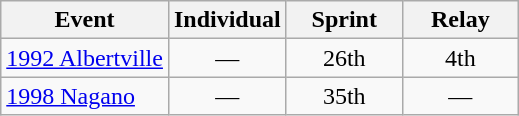<table class="wikitable" style="text-align: center;">
<tr ">
<th>Event</th>
<th style="width:70px;">Individual</th>
<th style="width:70px;">Sprint</th>
<th style="width:70px;">Relay</th>
</tr>
<tr>
<td align=left> <a href='#'>1992 Albertville</a></td>
<td>—</td>
<td>26th</td>
<td>4th</td>
</tr>
<tr>
<td align=left> <a href='#'>1998 Nagano</a></td>
<td>—</td>
<td>35th</td>
<td>—</td>
</tr>
</table>
